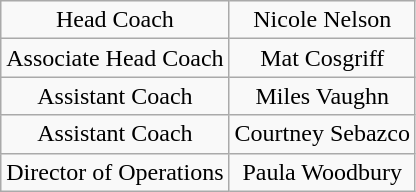<table class="wikitable" style="text-align: center;">
<tr>
<td>Head Coach</td>
<td>Nicole Nelson</td>
</tr>
<tr>
<td>Associate Head Coach</td>
<td>Mat Cosgriff</td>
</tr>
<tr>
<td>Assistant Coach</td>
<td>Miles Vaughn</td>
</tr>
<tr>
<td>Assistant Coach</td>
<td>Courtney Sebazco</td>
</tr>
<tr>
<td>Director of Operations</td>
<td>Paula Woodbury</td>
</tr>
</table>
